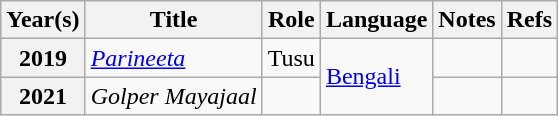<table class="wikitable plainrowheaders sortable">
<tr>
<th scope="col">Year(s)</th>
<th scope="col">Title</th>
<th scope="col">Role</th>
<th scope="col">Language</th>
<th scope="col" class="unsortable">Notes</th>
<th scope="col" class="unsortable">Refs</th>
</tr>
<tr>
<th scope="row">2019</th>
<td><em><a href='#'>Parineeta</a></em></td>
<td>Tusu</td>
<td rowspan="2"><a href='#'>Bengali</a></td>
<td></td>
<td></td>
</tr>
<tr>
<th scope="row">2021</th>
<td><em>Golper Mayajaal</em></td>
<td></td>
<td></td>
<td></td>
</tr>
</table>
